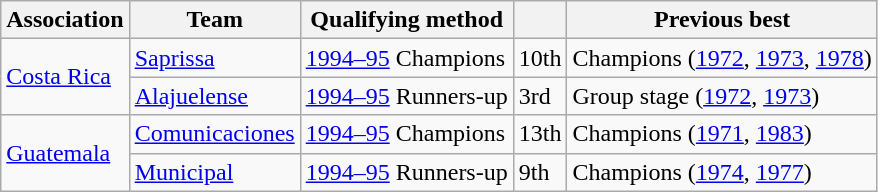<table class="wikitable">
<tr>
<th>Association</th>
<th>Team</th>
<th>Qualifying method</th>
<th></th>
<th>Previous best</th>
</tr>
<tr>
<td rowspan=2> <a href='#'>Costa Rica</a></td>
<td><a href='#'>Saprissa</a></td>
<td><a href='#'>1994–95</a> Champions</td>
<td>10th</td>
<td>Champions (<a href='#'>1972</a>, <a href='#'>1973</a>, <a href='#'>1978</a>)</td>
</tr>
<tr>
<td><a href='#'>Alajuelense</a></td>
<td><a href='#'>1994–95</a> Runners-up</td>
<td>3rd</td>
<td>Group stage (<a href='#'>1972</a>, <a href='#'>1973</a>)</td>
</tr>
<tr>
<td rowspan=2> <a href='#'>Guatemala</a></td>
<td><a href='#'>Comunicaciones</a></td>
<td><a href='#'>1994–95</a> Champions</td>
<td>13th</td>
<td>Champions (<a href='#'>1971</a>, <a href='#'>1983</a>)</td>
</tr>
<tr>
<td><a href='#'>Municipal</a></td>
<td><a href='#'>1994–95</a> Runners-up</td>
<td>9th</td>
<td>Champions (<a href='#'>1974</a>, <a href='#'>1977</a>)</td>
</tr>
</table>
